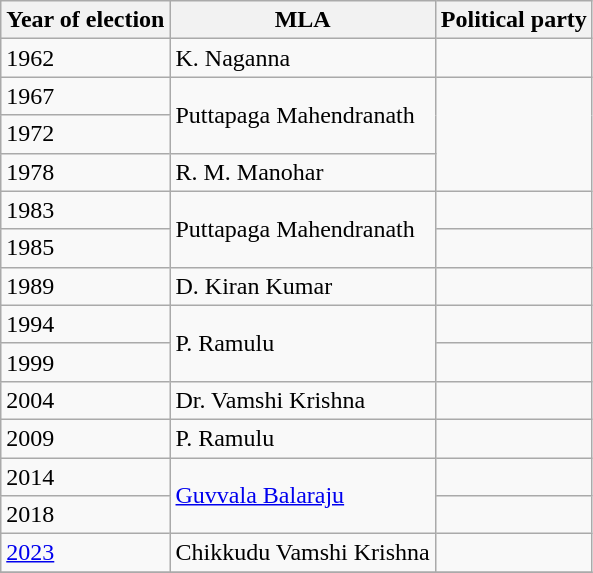<table class="wikitable sortable">
<tr>
<th>Year of election</th>
<th>MLA</th>
<th colspan="2">Political party</th>
</tr>
<tr>
<td>1962</td>
<td>K. Naganna</td>
<td></td>
</tr>
<tr>
<td>1967</td>
<td rowspan=2>Puttapaga Mahendranath</td>
</tr>
<tr>
<td>1972</td>
</tr>
<tr>
<td>1978</td>
<td>R. M. Manohar</td>
</tr>
<tr>
<td>1983</td>
<td rowspan=2>Puttapaga Mahendranath</td>
<td></td>
</tr>
<tr>
<td>1985</td>
</tr>
<tr>
<td>1989</td>
<td>D. Kiran Kumar</td>
<td></td>
</tr>
<tr>
<td>1994</td>
<td rowspan=2>P. Ramulu</td>
<td></td>
</tr>
<tr>
<td>1999</td>
</tr>
<tr>
<td>2004</td>
<td>Dr. Vamshi Krishna</td>
<td></td>
</tr>
<tr>
<td>2009</td>
<td>P. Ramulu</td>
<td></td>
</tr>
<tr>
<td>2014</td>
<td rowspan=2><a href='#'>Guvvala Balaraju</a></td>
<td></td>
</tr>
<tr>
<td>2018</td>
</tr>
<tr>
<td><a href='#'>2023</a></td>
<td>Chikkudu Vamshi Krishna</td>
<td></td>
</tr>
<tr>
</tr>
</table>
